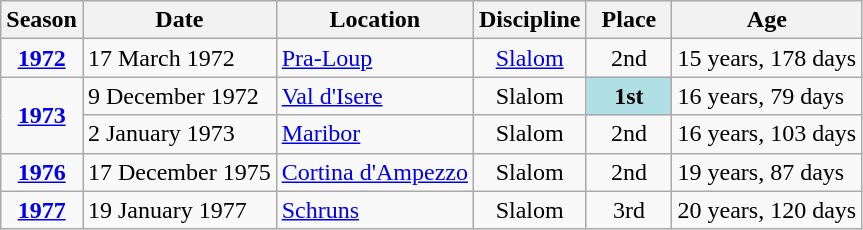<table class="wikitable">
<tr>
<th>Season</th>
<th>Date</th>
<th>Location</th>
<th>Discipline</th>
<th width=50>Place</th>
<th>Age</th>
</tr>
<tr>
<td align=center><strong><a href='#'>1972</a></strong></td>
<td>17 March 1972</td>
<td> <a href='#'>Pra-Loup</a></td>
<td align=center><a href='#'>Slalom</a></td>
<td align=center>2nd</td>
<td>15 years, 178 days</td>
</tr>
<tr>
<td align=center rowspan=2><strong><a href='#'>1973</a></strong></td>
<td>9 December 1972</td>
<td> <a href='#'>Val d'Isere</a></td>
<td align=center>Slalom</td>
<td align=center bgcolor="#BOEOE6"><strong>1st</strong></td>
<td>16 years, 79 days</td>
</tr>
<tr>
<td>2 January 1973</td>
<td> <a href='#'>Maribor</a></td>
<td align=center>Slalom</td>
<td align=center>2nd</td>
<td>16 years, 103 days</td>
</tr>
<tr>
<td align=center><strong><a href='#'>1976</a></strong></td>
<td>17 December 1975</td>
<td> <a href='#'>Cortina d'Ampezzo</a></td>
<td align=center>Slalom</td>
<td align=center>2nd</td>
<td>19 years, 87 days</td>
</tr>
<tr>
<td align=center><strong><a href='#'>1977</a></strong></td>
<td>19 January 1977</td>
<td> <a href='#'>Schruns</a></td>
<td align=center>Slalom</td>
<td align=center>3rd</td>
<td>20 years, 120 days</td>
</tr>
</table>
